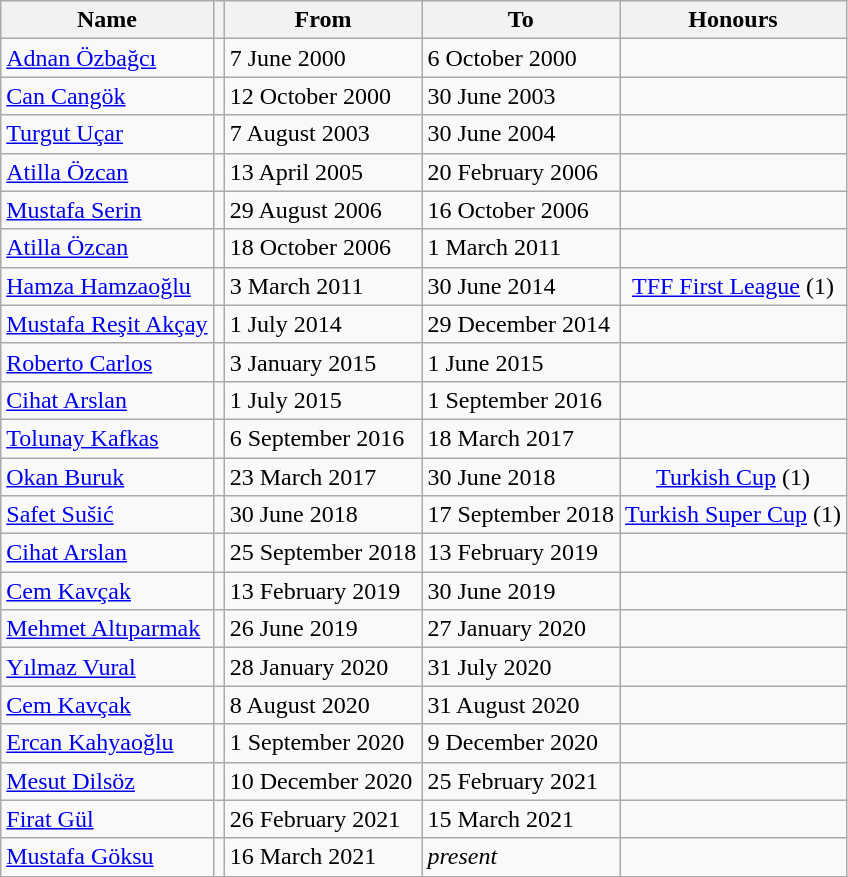<table class="wikitable sortable" style="text-align: center">
<tr>
<th>Name</th>
<th></th>
<th>From</th>
<th>To</th>
<th>Honours</th>
</tr>
<tr>
<td align=left><a href='#'>Adnan Özbağcı</a></td>
<td></td>
<td align=left>7 June 2000</td>
<td align=left>6 October 2000</td>
<td></td>
</tr>
<tr>
<td align=left><a href='#'>Can Cangök</a></td>
<td></td>
<td align=left>12 October 2000</td>
<td align=left>30 June 2003</td>
<td></td>
</tr>
<tr>
<td align=left><a href='#'>Turgut Uçar</a></td>
<td></td>
<td align=left>7 August 2003</td>
<td align=left>30 June 2004</td>
<td></td>
</tr>
<tr>
<td align=left><a href='#'>Atilla Özcan</a></td>
<td></td>
<td align=left>13 April 2005</td>
<td align=left>20 February 2006</td>
<td></td>
</tr>
<tr>
<td align=left><a href='#'>Mustafa Serin</a></td>
<td></td>
<td align=left>29 August 2006</td>
<td align=left>16 October 2006</td>
<td></td>
</tr>
<tr>
<td align=left><a href='#'>Atilla Özcan</a></td>
<td></td>
<td align=left>18 October 2006</td>
<td align=left>1 March 2011</td>
<td></td>
</tr>
<tr>
<td align=left><a href='#'>Hamza Hamzaoğlu</a></td>
<td></td>
<td align=left>3 March 2011</td>
<td align=left>30 June 2014</td>
<td><a href='#'>TFF First League</a> (1)</td>
</tr>
<tr>
<td align=left><a href='#'>Mustafa Reşit Akçay</a></td>
<td></td>
<td align=left>1 July 2014</td>
<td align=left>29 December 2014</td>
<td></td>
</tr>
<tr>
<td align=left><a href='#'>Roberto Carlos</a></td>
<td></td>
<td align=left>3 January 2015</td>
<td align=left>1 June 2015</td>
<td></td>
</tr>
<tr>
<td align=left><a href='#'>Cihat Arslan</a></td>
<td></td>
<td align=left>1 July 2015</td>
<td align=left>1 September 2016</td>
<td></td>
</tr>
<tr>
<td align=left><a href='#'>Tolunay Kafkas</a></td>
<td></td>
<td align=left>6 September 2016</td>
<td align=left>18 March 2017</td>
<td></td>
</tr>
<tr>
<td align=left><a href='#'>Okan Buruk</a></td>
<td></td>
<td align=left>23 March 2017</td>
<td align=left>30 June 2018</td>
<td><a href='#'>Turkish Cup</a> (1)</td>
</tr>
<tr>
<td align=left><a href='#'>Safet Sušić</a></td>
<td></td>
<td align=left>30 June 2018</td>
<td align=left>17 September 2018</td>
<td><a href='#'>Turkish Super Cup</a> (1)</td>
</tr>
<tr>
<td align=left><a href='#'>Cihat Arslan</a></td>
<td></td>
<td align=left>25 September 2018</td>
<td align=left>13 February 2019</td>
<td></td>
</tr>
<tr>
<td align=left><a href='#'>Cem Kavçak</a></td>
<td></td>
<td align=left>13 February 2019</td>
<td align=left>30 June 2019</td>
<td></td>
</tr>
<tr>
<td align=left><a href='#'>Mehmet Altıparmak</a></td>
<td></td>
<td align=left>26 June 2019</td>
<td align=left>27 January 2020</td>
<td></td>
</tr>
<tr>
<td align=left><a href='#'>Yılmaz Vural</a></td>
<td></td>
<td align=left>28 January 2020</td>
<td align=left>31 July 2020</td>
<td></td>
</tr>
<tr>
<td align=left><a href='#'>Cem Kavçak</a></td>
<td></td>
<td align=left>8 August 2020</td>
<td align=left>31 August 2020</td>
<td></td>
</tr>
<tr>
<td align=left><a href='#'>Ercan Kahyaoğlu</a></td>
<td></td>
<td align=left>1 September 2020</td>
<td align=left>9 December 2020</td>
<td></td>
</tr>
<tr>
<td align=left><a href='#'>Mesut Dilsöz</a></td>
<td></td>
<td align=left>10 December 2020</td>
<td align=left>25 February 2021</td>
<td></td>
</tr>
<tr>
<td align=left><a href='#'>Firat Gül</a></td>
<td></td>
<td align=left>26 February 2021</td>
<td align=left>15 March 2021</td>
<td></td>
</tr>
<tr>
<td align=left><a href='#'>Mustafa Göksu</a></td>
<td></td>
<td align=left>16 March 2021</td>
<td align=left><em>present</em></td>
<td></td>
</tr>
</table>
